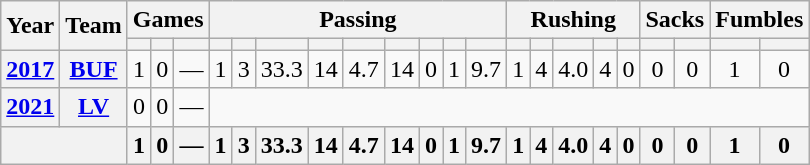<table class="wikitable" style="text-align:center;">
<tr>
<th rowspan="2">Year</th>
<th rowspan="2">Team</th>
<th colspan="3">Games</th>
<th colspan="9">Passing</th>
<th colspan="5">Rushing</th>
<th colspan="2">Sacks</th>
<th colspan="2">Fumbles</th>
</tr>
<tr>
<th></th>
<th></th>
<th></th>
<th></th>
<th></th>
<th></th>
<th></th>
<th></th>
<th></th>
<th></th>
<th></th>
<th></th>
<th></th>
<th></th>
<th></th>
<th></th>
<th></th>
<th></th>
<th></th>
<th></th>
<th></th>
</tr>
<tr>
<th><a href='#'>2017</a></th>
<th><a href='#'>BUF</a></th>
<td>1</td>
<td>0</td>
<td>—</td>
<td>1</td>
<td>3</td>
<td>33.3</td>
<td>14</td>
<td>4.7</td>
<td>14</td>
<td>0</td>
<td>1</td>
<td>9.7</td>
<td>1</td>
<td>4</td>
<td>4.0</td>
<td>4</td>
<td>0</td>
<td>0</td>
<td>0</td>
<td>1</td>
<td>0</td>
</tr>
<tr>
<th><a href='#'>2021</a></th>
<th><a href='#'>LV</a></th>
<td>0</td>
<td>0</td>
<td>—</td>
<td colspan="18"></td>
</tr>
<tr>
<th colspan="2"></th>
<th>1</th>
<th>0</th>
<th>—</th>
<th>1</th>
<th>3</th>
<th>33.3</th>
<th>14</th>
<th>4.7</th>
<th>14</th>
<th>0</th>
<th>1</th>
<th>9.7</th>
<th>1</th>
<th>4</th>
<th>4.0</th>
<th>4</th>
<th>0</th>
<th>0</th>
<th>0</th>
<th>1</th>
<th>0</th>
</tr>
</table>
